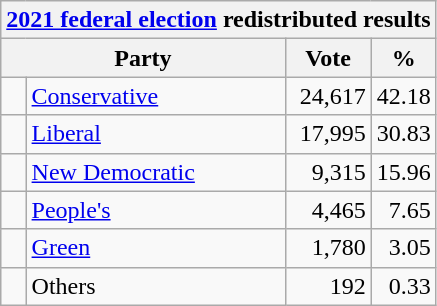<table class="wikitable">
<tr>
<th colspan="4"><a href='#'>2021 federal election</a> redistributed results</th>
</tr>
<tr>
<th bgcolor="#DDDDFF" width="130px" colspan="2">Party</th>
<th bgcolor="#DDDDFF" width="50px">Vote</th>
<th bgcolor="#DDDDFF" width="30px">%</th>
</tr>
<tr>
<td> </td>
<td><a href='#'>Conservative</a></td>
<td align=right>24,617</td>
<td align=right>42.18</td>
</tr>
<tr>
<td> </td>
<td><a href='#'>Liberal</a></td>
<td align=right>17,995</td>
<td align=right>30.83</td>
</tr>
<tr>
<td> </td>
<td><a href='#'>New Democratic</a></td>
<td align=right>9,315</td>
<td align=right>15.96</td>
</tr>
<tr>
<td> </td>
<td><a href='#'>People's</a></td>
<td align=right>4,465</td>
<td align=right>7.65</td>
</tr>
<tr>
<td> </td>
<td><a href='#'>Green</a></td>
<td align=right>1,780</td>
<td align=right>3.05</td>
</tr>
<tr>
<td> </td>
<td>Others</td>
<td align=right>192</td>
<td align=right>0.33</td>
</tr>
</table>
